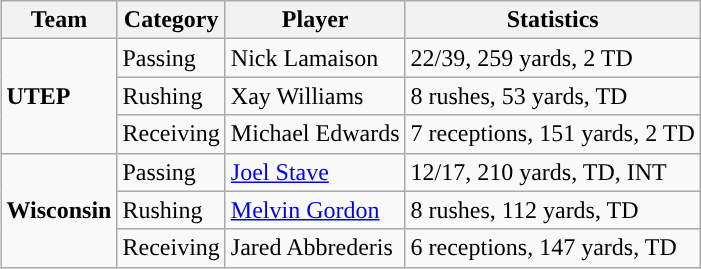<table class="wikitable" style="float: right;">
<tr>
<th>Team</th>
<th>Category</th>
<th>Player</th>
<th>Statistics</th>
</tr>
<tr>
<td rowspan=3><strong>UTEP</strong></td>
<td>Passing</td>
<td>Nick Lamaison</td>
<td>22/39, 259 yards, 2 TD</td>
</tr>
<tr>
<td>Rushing</td>
<td>Xay Williams</td>
<td>8 rushes, 53 yards, TD</td>
</tr>
<tr>
<td>Receiving</td>
<td>Michael Edwards</td>
<td>7 receptions, 151 yards, 2 TD</td>
</tr>
<tr>
<td rowspan=3><strong>Wisconsin</strong></td>
<td>Passing</td>
<td><a href='#'>Joel Stave</a></td>
<td>12/17, 210 yards, TD, INT</td>
</tr>
<tr>
<td>Rushing</td>
<td><a href='#'>Melvin Gordon</a></td>
<td>8 rushes, 112 yards, TD</td>
</tr>
<tr>
<td>Receiving</td>
<td>Jared Abbrederis</td>
<td>6 receptions, 147 yards, TD</td>
</tr>
</table>
